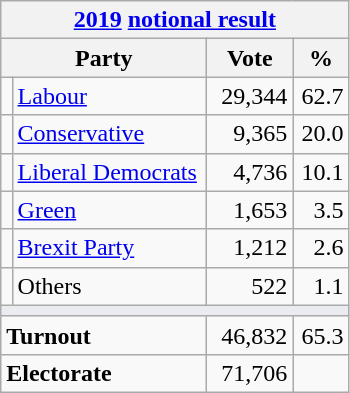<table class="wikitable">
<tr>
<th colspan="4"><a href='#'>2019</a> <a href='#'>notional result</a></th>
</tr>
<tr>
<th bgcolor="#DDDDFF" width="130px" colspan="2">Party</th>
<th bgcolor="#DDDDFF" width="50px">Vote</th>
<th bgcolor="#DDDDFF" width="30px">%</th>
</tr>
<tr>
<td></td>
<td><a href='#'>Labour</a></td>
<td align=right>29,344</td>
<td align=right>62.7</td>
</tr>
<tr>
<td></td>
<td><a href='#'>Conservative</a></td>
<td align=right>9,365</td>
<td align=right>20.0</td>
</tr>
<tr>
<td></td>
<td><a href='#'>Liberal Democrats</a></td>
<td align=right>4,736</td>
<td align=right>10.1</td>
</tr>
<tr>
<td></td>
<td><a href='#'>Green</a></td>
<td align=right>1,653</td>
<td align=right>3.5</td>
</tr>
<tr>
<td></td>
<td><a href='#'>Brexit Party</a></td>
<td align=right>1,212</td>
<td align=right>2.6</td>
</tr>
<tr>
<td></td>
<td>Others</td>
<td align=right>522</td>
<td align=right>1.1</td>
</tr>
<tr>
<td colspan="4" bgcolor="#EAECF0"></td>
</tr>
<tr>
<td colspan="2"><strong>Turnout</strong></td>
<td align=right>46,832</td>
<td align=right>65.3</td>
</tr>
<tr>
<td colspan="2"><strong>Electorate</strong></td>
<td align=right>71,706</td>
</tr>
</table>
